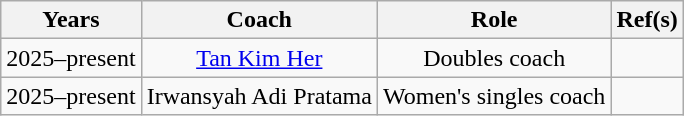<table class="wikitable" style="text-align:center;">
<tr>
<th>Years</th>
<th>Coach</th>
<th>Role</th>
<th>Ref(s)</th>
</tr>
<tr>
<td>2025–present</td>
<td> <a href='#'>Tan Kim Her</a></td>
<td>Doubles coach</td>
<td></td>
</tr>
<tr>
<td>2025–present</td>
<td> Irwansyah Adi Pratama</td>
<td>Women's singles coach</td>
<td></td>
</tr>
</table>
